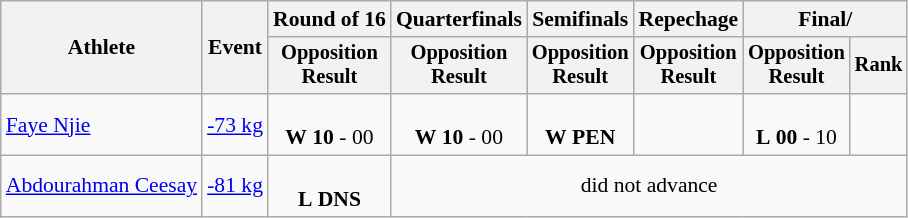<table class="wikitable" style="font-size:90%;">
<tr>
<th rowspan=2>Athlete</th>
<th rowspan=2>Event</th>
<th>Round of 16</th>
<th>Quarterfinals</th>
<th>Semifinals</th>
<th>Repechage</th>
<th colspan=2>Final/</th>
</tr>
<tr style="font-size:95%">
<th>Opposition<br>Result</th>
<th>Opposition<br>Result</th>
<th>Opposition<br>Result</th>
<th>Opposition<br>Result</th>
<th>Opposition<br>Result</th>
<th>Rank</th>
</tr>
<tr align=center>
<td align=left><a href='#'>Faye Njie</a></td>
<td align=left><a href='#'>-73 kg</a></td>
<td><br><strong>W</strong> <strong>10</strong> - 00</td>
<td><br><strong>W</strong> <strong>10</strong> - 00</td>
<td><br><strong>W</strong> <strong>PEN</strong></td>
<td></td>
<td><br><strong>L</strong> <strong>00</strong> - 10</td>
<td></td>
</tr>
<tr align=center>
<td align=left><a href='#'>Abdourahman Ceesay</a></td>
<td align=left><a href='#'>-81 kg</a></td>
<td><br><strong>L</strong> <strong>DNS</strong></td>
<td colspan=5>did not advance</td>
</tr>
</table>
